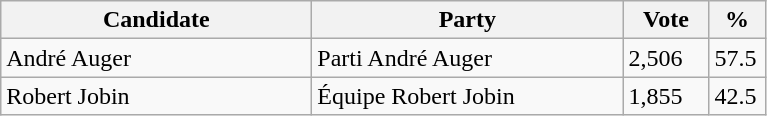<table class="wikitable">
<tr>
<th bgcolor="#DDDDFF" width="200px">Candidate</th>
<th bgcolor="#DDDDFF" width="200px">Party</th>
<th bgcolor="#DDDDFF" width="50px">Vote</th>
<th bgcolor="#DDDDFF" width="30px">%</th>
</tr>
<tr>
<td>André Auger</td>
<td>Parti André Auger</td>
<td>2,506</td>
<td>57.5</td>
</tr>
<tr>
<td>Robert Jobin</td>
<td>Équipe Robert Jobin</td>
<td>1,855</td>
<td>42.5</td>
</tr>
</table>
